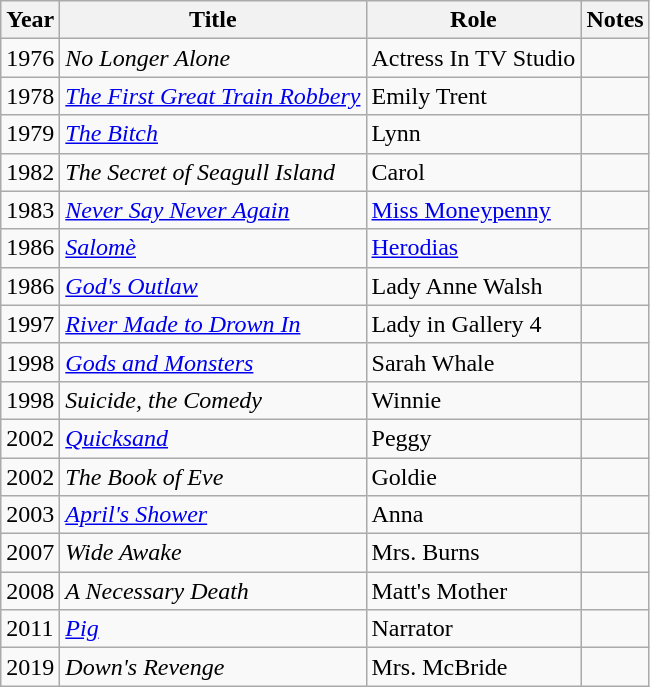<table class="wikitable sortable">
<tr>
<th>Year</th>
<th>Title</th>
<th>Role</th>
<th>Notes</th>
</tr>
<tr>
<td>1976</td>
<td><em>No Longer Alone</em></td>
<td>Actress In TV Studio</td>
<td></td>
</tr>
<tr>
<td>1978</td>
<td><em><a href='#'>The First Great Train Robbery</a></em></td>
<td>Emily Trent</td>
<td></td>
</tr>
<tr>
<td>1979</td>
<td><a href='#'><em>The Bitch</em></a></td>
<td>Lynn</td>
<td></td>
</tr>
<tr>
<td>1982</td>
<td><em>The Secret of Seagull Island</em></td>
<td>Carol</td>
<td></td>
</tr>
<tr>
<td>1983</td>
<td><em><a href='#'>Never Say Never Again</a></em></td>
<td><a href='#'>Miss Moneypenny</a></td>
<td></td>
</tr>
<tr>
<td>1986</td>
<td><a href='#'><em>Salomè</em></a></td>
<td><a href='#'>Herodias</a></td>
<td></td>
</tr>
<tr>
<td>1986</td>
<td><a href='#'><em>God's Outlaw</em></a></td>
<td>Lady Anne Walsh</td>
<td></td>
</tr>
<tr>
<td>1997</td>
<td><em><a href='#'>River Made to Drown In</a></em></td>
<td>Lady in Gallery 4</td>
<td></td>
</tr>
<tr>
<td>1998</td>
<td><a href='#'><em>Gods and Monsters</em></a></td>
<td>Sarah Whale</td>
<td></td>
</tr>
<tr>
<td>1998</td>
<td><em>Suicide, the Comedy</em></td>
<td>Winnie</td>
<td></td>
</tr>
<tr>
<td>2002</td>
<td><a href='#'><em>Quicksand</em></a></td>
<td>Peggy</td>
<td></td>
</tr>
<tr>
<td>2002</td>
<td><em>The Book of Eve</em></td>
<td>Goldie</td>
<td></td>
</tr>
<tr>
<td>2003</td>
<td><em><a href='#'>April's Shower</a></em></td>
<td>Anna</td>
<td></td>
</tr>
<tr>
<td>2007</td>
<td><em>Wide Awake</em></td>
<td>Mrs. Burns</td>
<td></td>
</tr>
<tr>
<td>2008</td>
<td><em>A Necessary Death</em></td>
<td>Matt's Mother</td>
<td></td>
</tr>
<tr>
<td>2011</td>
<td><a href='#'><em>Pig</em></a></td>
<td>Narrator</td>
<td></td>
</tr>
<tr>
<td>2019</td>
<td><em>Down's Revenge</em></td>
<td>Mrs. McBride</td>
<td></td>
</tr>
</table>
